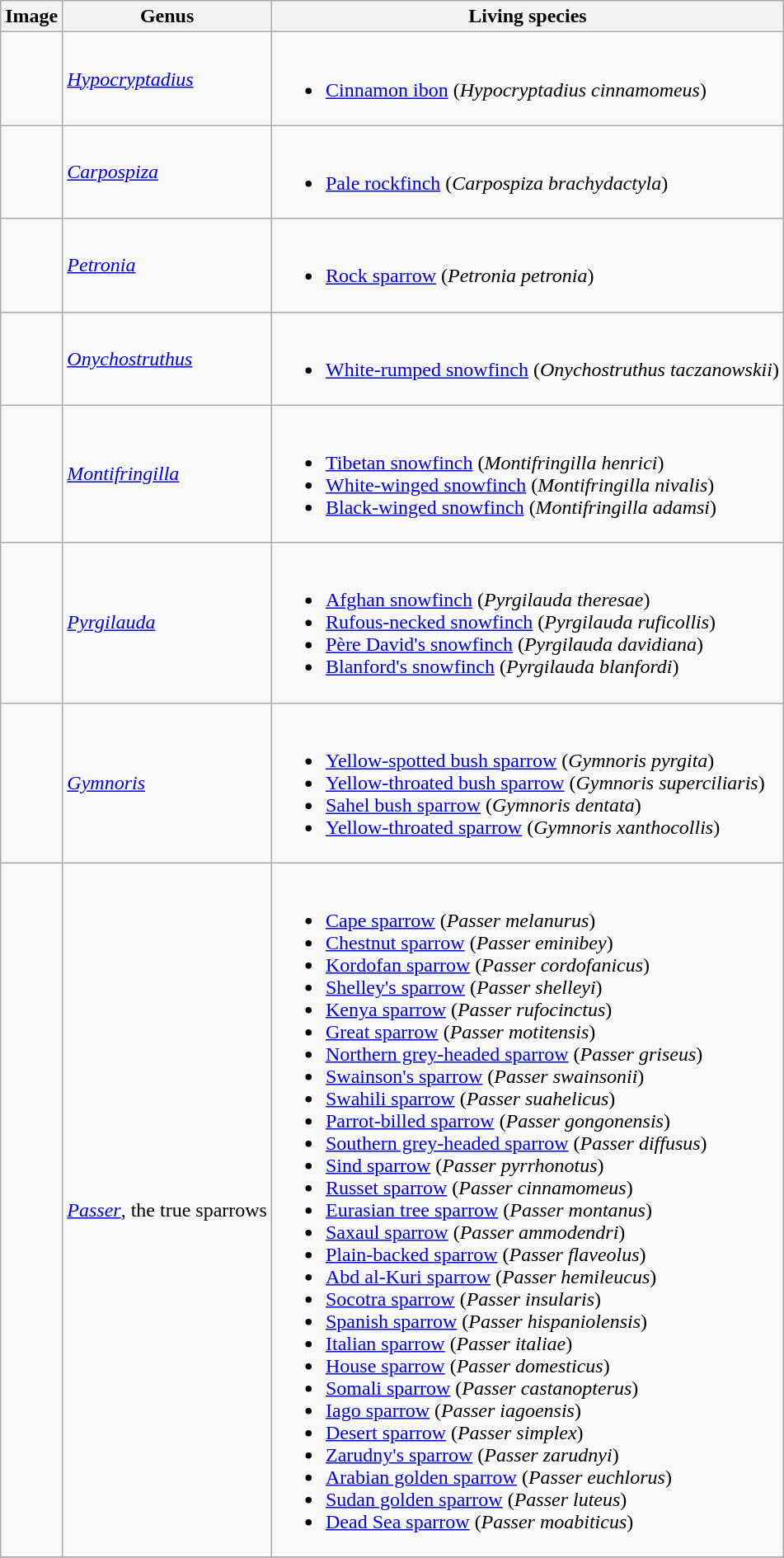<table class="wikitable">
<tr>
<th>Image</th>
<th>Genus</th>
<th>Living species</th>
</tr>
<tr>
<td></td>
<td><em><a href='#'>Hypocryptadius</a></em></td>
<td><br><ul><li><a href='#'>Cinnamon ibon</a> (<em>Hypocryptadius cinnamomeus</em>)</li></ul></td>
</tr>
<tr>
<td></td>
<td><em><a href='#'>Carpospiza</a></em></td>
<td><br><ul><li><a href='#'>Pale rockfinch</a> (<em>Carpospiza brachydactyla</em>)</li></ul></td>
</tr>
<tr>
<td></td>
<td><em><a href='#'>Petronia</a></em></td>
<td><br><ul><li><a href='#'>Rock sparrow</a> (<em>Petronia petronia</em>)</li></ul></td>
</tr>
<tr>
<td></td>
<td><em><a href='#'>Onychostruthus</a></em></td>
<td><br><ul><li><a href='#'>White-rumped snowfinch</a> (<em>Onychostruthus taczanowskii</em>)</li></ul></td>
</tr>
<tr>
<td></td>
<td><em><a href='#'>Montifringilla</a></em></td>
<td><br><ul><li><a href='#'>Tibetan snowfinch</a> (<em>Montifringilla henrici</em>)</li><li><a href='#'>White-winged snowfinch</a> (<em>Montifringilla nivalis</em>)</li><li><a href='#'>Black-winged snowfinch</a> (<em>Montifringilla adamsi</em>)</li></ul></td>
</tr>
<tr>
<td></td>
<td><em><a href='#'>Pyrgilauda</a></em></td>
<td><br><ul><li><a href='#'>Afghan snowfinch</a> (<em>Pyrgilauda theresae</em>)</li><li><a href='#'>Rufous-necked snowfinch</a> (<em>Pyrgilauda ruficollis</em>)</li><li><a href='#'>Père David's snowfinch</a> (<em>Pyrgilauda davidiana</em>)</li><li><a href='#'>Blanford's snowfinch</a> (<em>Pyrgilauda blanfordi</em>)</li></ul></td>
</tr>
<tr>
<td></td>
<td><em><a href='#'>Gymnoris</a></em></td>
<td><br><ul><li><a href='#'>Yellow-spotted bush sparrow</a> (<em>Gymnoris pyrgita</em>)</li><li><a href='#'>Yellow-throated bush sparrow</a> (<em>Gymnoris superciliaris</em>)</li><li><a href='#'>Sahel bush sparrow</a> (<em>Gymnoris dentata</em>)</li><li><a href='#'>Yellow-throated sparrow</a> (<em>Gymnoris xanthocollis</em>)</li></ul></td>
</tr>
<tr>
<td></td>
<td><em><a href='#'>Passer</a></em>, the true sparrows</td>
<td><br><ul><li><a href='#'>Cape sparrow</a> (<em>Passer melanurus</em>)</li><li><a href='#'>Chestnut sparrow</a> (<em>Passer eminibey</em>)</li><li><a href='#'>Kordofan sparrow</a> (<em>Passer cordofanicus</em>)</li><li><a href='#'>Shelley's sparrow</a> (<em>Passer shelleyi</em>)</li><li><a href='#'>Kenya sparrow</a> (<em>Passer rufocinctus</em>)</li><li><a href='#'>Great sparrow</a> (<em>Passer motitensis</em>)</li><li><a href='#'>Northern grey-headed sparrow</a> (<em>Passer griseus</em>)</li><li><a href='#'>Swainson's sparrow</a> (<em>Passer swainsonii</em>)</li><li><a href='#'>Swahili sparrow</a> (<em>Passer suahelicus</em>)</li><li><a href='#'>Parrot-billed sparrow</a> (<em>Passer gongonensis</em>)</li><li><a href='#'>Southern grey-headed sparrow</a> (<em>Passer diffusus</em>)</li><li><a href='#'>Sind sparrow</a> (<em>Passer pyrrhonotus</em>)</li><li><a href='#'>Russet sparrow</a> (<em>Passer cinnamomeus</em>)</li><li><a href='#'>Eurasian tree sparrow</a> (<em>Passer montanus</em>)</li><li><a href='#'>Saxaul sparrow</a> (<em>Passer ammodendri</em>)</li><li><a href='#'>Plain-backed sparrow</a> (<em>Passer flaveolus</em>)</li><li><a href='#'>Abd al-Kuri sparrow</a> (<em>Passer hemileucus</em>)</li><li><a href='#'>Socotra sparrow</a> (<em>Passer insularis</em>)</li><li><a href='#'>Spanish sparrow</a> (<em>Passer hispaniolensis</em>)</li><li><a href='#'>Italian sparrow</a> (<em>Passer italiae</em>)</li><li><a href='#'>House sparrow</a> (<em>Passer domesticus</em>)</li><li><a href='#'>Somali sparrow</a> (<em>Passer castanopterus</em>)</li><li><a href='#'>Iago sparrow</a> (<em>Passer iagoensis</em>)</li><li><a href='#'>Desert sparrow</a> (<em>Passer simplex</em>)</li><li><a href='#'>Zarudny's sparrow</a> (<em>Passer zarudnyi</em>)</li><li><a href='#'>Arabian golden sparrow</a> (<em>Passer euchlorus</em>)</li><li><a href='#'>Sudan golden sparrow</a> (<em>Passer luteus</em>)</li><li><a href='#'>Dead Sea sparrow</a> (<em>Passer moabiticus</em>)</li></ul></td>
</tr>
<tr>
</tr>
</table>
